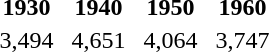<table class="toccolours">
<tr>
<td align=center>  <strong>1930</strong></td>
<td align=center>  <strong>1940</strong></td>
<td align=center>  <strong>1950</strong></td>
<td align=center>  <strong>1960</strong>  </td>
</tr>
<tr>
<td align=center>  3,494</td>
<td align=center>  4,651</td>
<td align=center>  4,064</td>
<td align=center>  3,747  </td>
</tr>
</table>
